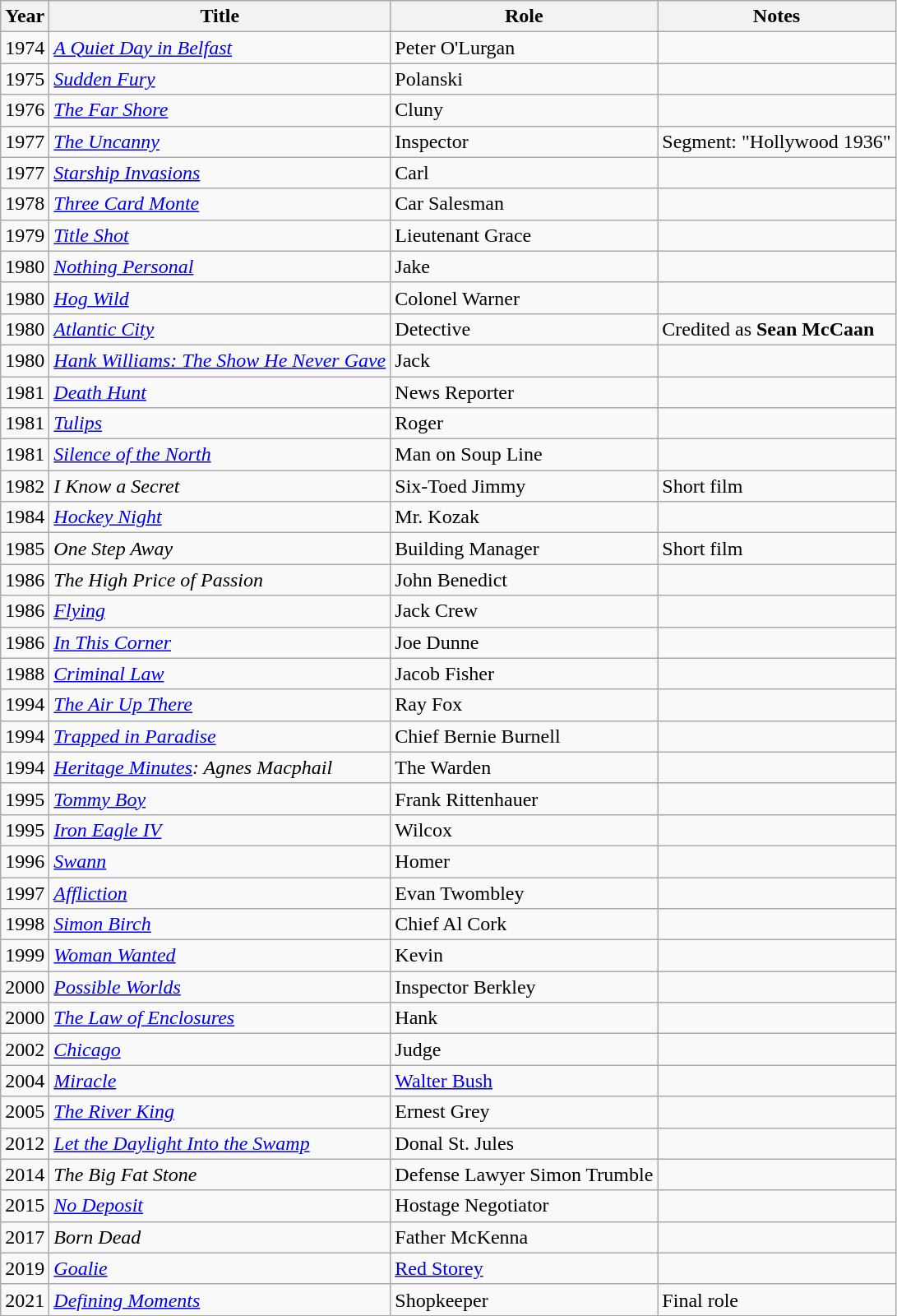<table class="wikitable sortable">
<tr>
<th>Year</th>
<th>Title</th>
<th>Role</th>
<th>Notes</th>
</tr>
<tr>
<td>1974</td>
<td data-sort-value="Quiet Day in Belfast, A"><em><a href='#'>A Quiet Day in Belfast</a></em></td>
<td>Peter O'Lurgan</td>
<td></td>
</tr>
<tr>
<td>1975</td>
<td><em><a href='#'>Sudden Fury</a></em></td>
<td>Polanski</td>
<td></td>
</tr>
<tr>
<td>1976</td>
<td data-sort-value="Far Shore, The"><em><a href='#'>The Far Shore</a></em></td>
<td>Cluny</td>
<td></td>
</tr>
<tr>
<td>1977</td>
<td data-sort-value="Uncanny, The"><em><a href='#'>The Uncanny</a></em></td>
<td>Inspector</td>
<td>Segment: "Hollywood 1936"</td>
</tr>
<tr>
<td>1977</td>
<td><em><a href='#'>Starship Invasions</a></em></td>
<td>Carl</td>
<td></td>
</tr>
<tr>
<td>1978</td>
<td><em><a href='#'>Three Card Monte</a></em></td>
<td>Car Salesman</td>
<td></td>
</tr>
<tr>
<td>1979</td>
<td><em><a href='#'>Title Shot</a></em></td>
<td>Lieutenant Grace</td>
<td></td>
</tr>
<tr>
<td>1980</td>
<td><em><a href='#'>Nothing Personal</a></em></td>
<td>Jake</td>
<td></td>
</tr>
<tr>
<td>1980</td>
<td><em><a href='#'>Hog Wild</a></em></td>
<td>Colonel Warner</td>
<td></td>
</tr>
<tr>
<td>1980</td>
<td><em><a href='#'>Atlantic City</a></em></td>
<td>Detective</td>
<td>Credited as <strong>Sean McCaan</strong></td>
</tr>
<tr>
<td>1980</td>
<td><em><a href='#'>Hank Williams: The Show He Never Gave</a></em></td>
<td>Jack</td>
<td></td>
</tr>
<tr>
<td>1981</td>
<td><em><a href='#'>Death Hunt</a></em></td>
<td>News Reporter</td>
<td></td>
</tr>
<tr>
<td>1981</td>
<td><em><a href='#'>Tulips</a></em></td>
<td>Roger</td>
<td></td>
</tr>
<tr>
<td>1981</td>
<td><em><a href='#'>Silence of the North</a></em></td>
<td>Man on Soup Line</td>
<td></td>
</tr>
<tr>
<td>1982</td>
<td><em>I Know a Secret</em></td>
<td>Six-Toed Jimmy</td>
<td>Short film</td>
</tr>
<tr>
<td>1984</td>
<td><em><a href='#'>Hockey Night</a></em></td>
<td>Mr. Kozak</td>
<td></td>
</tr>
<tr>
<td>1985</td>
<td><em>One Step Away</em></td>
<td>Building Manager</td>
<td>Short film</td>
</tr>
<tr>
<td>1986</td>
<td data-sort-value="High Price of Passion, The"><em>The High Price of Passion</em></td>
<td>John Benedict</td>
<td></td>
</tr>
<tr>
<td>1986</td>
<td><em><a href='#'>Flying</a></em></td>
<td>Jack Crew</td>
<td></td>
</tr>
<tr>
<td>1986</td>
<td><em><a href='#'>In This Corner</a></em></td>
<td>Joe Dunne</td>
</tr>
<tr>
<td>1988</td>
<td><em><a href='#'>Criminal Law</a></em></td>
<td>Jacob Fisher</td>
<td></td>
</tr>
<tr>
<td>1994</td>
<td data-sort-value="Air Up There, The"><em><a href='#'>The Air Up There</a></em></td>
<td>Ray Fox</td>
<td></td>
</tr>
<tr>
<td>1994</td>
<td><em><a href='#'>Trapped in Paradise</a></em></td>
<td>Chief Bernie Burnell</td>
<td></td>
</tr>
<tr>
<td>1994</td>
<td><em><a href='#'>Heritage Minutes</a>: Agnes Macphail</em></td>
<td>The Warden</td>
<td></td>
</tr>
<tr>
<td>1995</td>
<td><em><a href='#'>Tommy Boy</a></em></td>
<td>Frank Rittenhauer</td>
<td></td>
</tr>
<tr>
<td>1995</td>
<td><em><a href='#'>Iron Eagle IV</a></em></td>
<td>Wilcox</td>
<td></td>
</tr>
<tr>
<td>1996</td>
<td><em><a href='#'>Swann</a></em></td>
<td>Homer</td>
<td></td>
</tr>
<tr>
<td>1997</td>
<td><em><a href='#'>Affliction</a></em></td>
<td>Evan Twombley</td>
<td></td>
</tr>
<tr>
<td>1998</td>
<td><em><a href='#'>Simon Birch</a></em></td>
<td>Chief Al Cork</td>
<td></td>
</tr>
<tr>
<td>1999</td>
<td><em><a href='#'>Woman Wanted</a></em></td>
<td>Kevin</td>
<td></td>
</tr>
<tr>
<td>2000</td>
<td><em><a href='#'>Possible Worlds</a></em></td>
<td>Inspector Berkley</td>
<td></td>
</tr>
<tr>
<td>2000</td>
<td data-sort-value="Law of Enclosures, The"><em><a href='#'>The Law of Enclosures</a></em></td>
<td>Hank</td>
<td></td>
</tr>
<tr>
<td>2002</td>
<td><em><a href='#'>Chicago</a></em></td>
<td>Judge</td>
<td></td>
</tr>
<tr>
<td>2004</td>
<td><em><a href='#'>Miracle</a></em></td>
<td><a href='#'>Walter Bush</a></td>
<td></td>
</tr>
<tr>
<td>2005</td>
<td data-sort-value="River King, The"><em><a href='#'>The River King</a></em></td>
<td>Ernest Grey</td>
<td></td>
</tr>
<tr>
<td>2012</td>
<td><em><a href='#'>Let the Daylight Into the Swamp</a></em></td>
<td>Donal St. Jules</td>
<td></td>
</tr>
<tr>
<td>2014</td>
<td data-sort-value="Big Fat Stone, The"><em>The Big Fat Stone</em></td>
<td>Defense Lawyer Simon Trumble</td>
<td></td>
</tr>
<tr>
<td>2015</td>
<td><em><a href='#'>No Deposit</a></em></td>
<td>Hostage Negotiator</td>
<td></td>
</tr>
<tr>
<td>2017</td>
<td><em>Born Dead</em></td>
<td>Father McKenna</td>
<td></td>
</tr>
<tr>
<td>2019</td>
<td><em><a href='#'>Goalie</a></em></td>
<td><a href='#'>Red Storey</a></td>
<td></td>
</tr>
<tr>
<td>2021</td>
<td><em><a href='#'>Defining Moments</a></em></td>
<td>Shopkeeper</td>
<td>Final role</td>
</tr>
</table>
